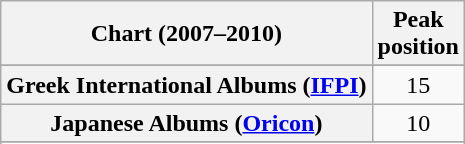<table class="wikitable sortable plainrowheaders" style="text-align:center">
<tr>
<th scope="col">Chart (2007–2010)</th>
<th scope="col">Peak<br>position</th>
</tr>
<tr>
</tr>
<tr>
</tr>
<tr>
</tr>
<tr>
</tr>
<tr>
</tr>
<tr>
</tr>
<tr>
<th scope="row">Greek International Albums (<a href='#'>IFPI</a>)</th>
<td style="text-align:center;">15</td>
</tr>
<tr>
<th scope="row">Japanese Albums (<a href='#'>Oricon</a>)</th>
<td>10</td>
</tr>
<tr>
</tr>
<tr>
</tr>
<tr>
</tr>
<tr>
</tr>
<tr>
</tr>
<tr>
</tr>
<tr>
</tr>
<tr>
</tr>
<tr>
</tr>
</table>
